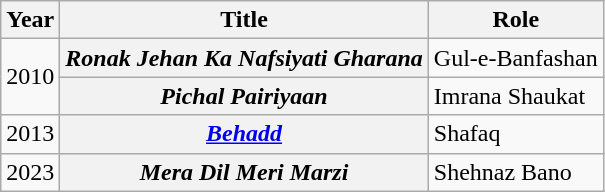<table class="wikitable sortable plainrowheaders">
<tr style="text-align:center;">
<th scope="col">Year</th>
<th scope="col">Title</th>
<th scope="col">Role</th>
</tr>
<tr>
<td rowspan="2">2010</td>
<th scope=row><em>Ronak Jehan Ka Nafsiyati Gharana</em></th>
<td>Gul-e-Banfashan</td>
</tr>
<tr>
<th scope=row><em>Pichal Pairiyaan</em></th>
<td>Imrana Shaukat</td>
</tr>
<tr>
<td>2013</td>
<th scope=row><em><a href='#'>Behadd</a></em></th>
<td>Shafaq</td>
</tr>
<tr>
<td>2023</td>
<th scope=row><em>Mera Dil Meri Marzi</em></th>
<td>Shehnaz Bano</td>
</tr>
</table>
